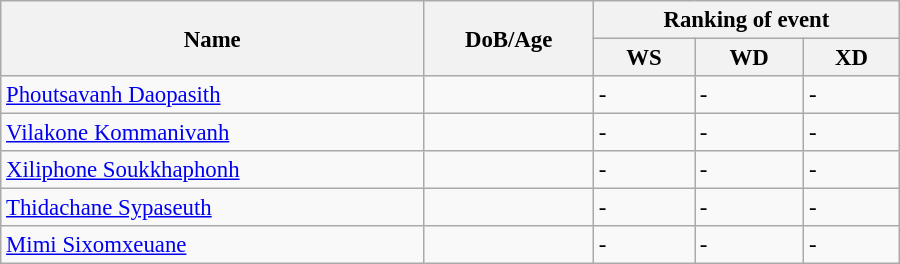<table class="wikitable" style="width:600px; font-size:95%;">
<tr>
<th rowspan="2" align="left">Name</th>
<th rowspan="2" align="left">DoB/Age</th>
<th colspan="3" align="center">Ranking of event</th>
</tr>
<tr>
<th align="center">WS</th>
<th>WD</th>
<th align="center">XD</th>
</tr>
<tr>
<td><a href='#'>Phoutsavanh Daopasith</a></td>
<td></td>
<td>-</td>
<td>-</td>
<td>-</td>
</tr>
<tr>
<td><a href='#'>Vilakone Kommanivanh</a></td>
<td></td>
<td>-</td>
<td>-</td>
<td>-</td>
</tr>
<tr>
<td><a href='#'>Xiliphone Soukkhaphonh</a></td>
<td></td>
<td>-</td>
<td>-</td>
<td>-</td>
</tr>
<tr>
<td><a href='#'>Thidachane Sypaseuth</a></td>
<td></td>
<td>-</td>
<td>-</td>
<td>-</td>
</tr>
<tr>
<td><a href='#'>Mimi Sixomxeuane</a></td>
<td></td>
<td>-</td>
<td>-</td>
<td>-</td>
</tr>
</table>
